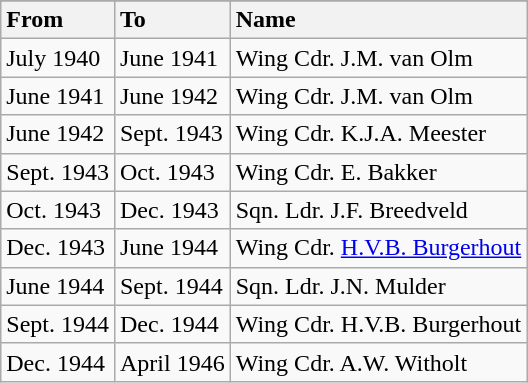<table class="wikitable">
<tr>
</tr>
<tr>
<th style="text-align: left;">From</th>
<th style="text-align: left;">To</th>
<th style="text-align: left;">Name</th>
</tr>
<tr>
<td>July 1940</td>
<td>June 1941</td>
<td>Wing Cdr. J.M. van Olm</td>
</tr>
<tr>
<td>June 1941</td>
<td>June 1942</td>
<td>Wing Cdr. J.M. van Olm</td>
</tr>
<tr>
<td>June 1942</td>
<td>Sept. 1943</td>
<td>Wing Cdr. K.J.A. Meester</td>
</tr>
<tr>
<td>Sept. 1943</td>
<td>Oct. 1943</td>
<td>Wing Cdr. E. Bakker</td>
</tr>
<tr>
<td>Oct. 1943</td>
<td>Dec. 1943</td>
<td>Sqn. Ldr. J.F. Breedveld</td>
</tr>
<tr>
<td>Dec. 1943</td>
<td>June 1944</td>
<td>Wing Cdr. <a href='#'>H.V.B. Burgerhout</a></td>
</tr>
<tr>
<td>June 1944</td>
<td>Sept. 1944</td>
<td>Sqn. Ldr. J.N. Mulder</td>
</tr>
<tr>
<td>Sept. 1944</td>
<td>Dec. 1944</td>
<td>Wing Cdr. H.V.B. Burgerhout</td>
</tr>
<tr>
<td>Dec. 1944</td>
<td>April 1946</td>
<td>Wing Cdr. A.W. Witholt</td>
</tr>
</table>
